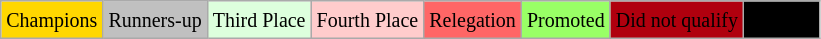<table class="wikitable">
<tr>
<td bgcolor=gold><small>Champions</small></td>
<td bgcolor=silver><small>Runners-up</small></td>
<td bgcolor="#DDFFDD"><small>Third Place</small></td>
<td bgcolor="#FFCCCC"><small>Fourth Place</small></td>
<td bgcolor="#FF6666"><small>Relegation</small></td>
<td bgcolor="#99FF66"><small>Promoted</small></td>
<td bgcolor="#Bronze"><small>Did not qualify</small></td>
<td bgcolor="#000000"><small><span>not held</span></small></td>
</tr>
</table>
